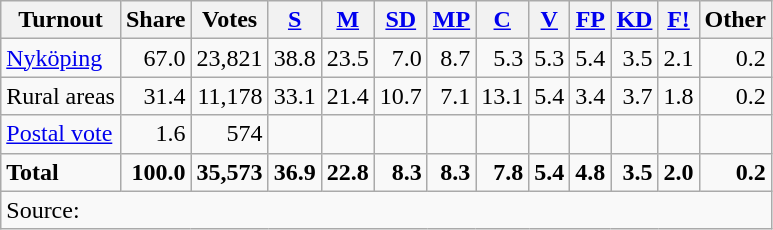<table class="wikitable sortable" style=text-align:right>
<tr>
<th>Turnout</th>
<th>Share</th>
<th>Votes</th>
<th><a href='#'>S</a></th>
<th><a href='#'>M</a></th>
<th><a href='#'>SD</a></th>
<th><a href='#'>MP</a></th>
<th><a href='#'>C</a></th>
<th><a href='#'>V</a></th>
<th><a href='#'>FP</a></th>
<th><a href='#'>KD</a></th>
<th><a href='#'>F!</a></th>
<th>Other</th>
</tr>
<tr>
<td align=left><a href='#'>Nyköping</a></td>
<td>67.0</td>
<td>23,821</td>
<td>38.8</td>
<td>23.5</td>
<td>7.0</td>
<td>8.7</td>
<td>5.3</td>
<td>5.3</td>
<td>5.4</td>
<td>3.5</td>
<td>2.1</td>
<td>0.2</td>
</tr>
<tr>
<td align=left>Rural areas</td>
<td>31.4</td>
<td>11,178</td>
<td>33.1</td>
<td>21.4</td>
<td>10.7</td>
<td>7.1</td>
<td>13.1</td>
<td>5.4</td>
<td>3.4</td>
<td>3.7</td>
<td>1.8</td>
<td>0.2</td>
</tr>
<tr>
<td align=left><a href='#'>Postal vote</a></td>
<td>1.6</td>
<td>574</td>
<td></td>
<td></td>
<td></td>
<td></td>
<td></td>
<td></td>
<td></td>
<td></td>
<td></td>
<td></td>
</tr>
<tr>
<td align=left><strong>Total</strong></td>
<td><strong>100.0</strong></td>
<td><strong>35,573</strong></td>
<td><strong>36.9</strong></td>
<td><strong>22.8</strong></td>
<td><strong>8.3</strong></td>
<td><strong>8.3</strong></td>
<td><strong>7.8</strong></td>
<td><strong>5.4</strong></td>
<td><strong>4.8</strong></td>
<td><strong>3.5</strong></td>
<td><strong>2.0</strong></td>
<td><strong>0.2</strong></td>
</tr>
<tr>
<td align=left colspan=13>Source:</td>
</tr>
</table>
